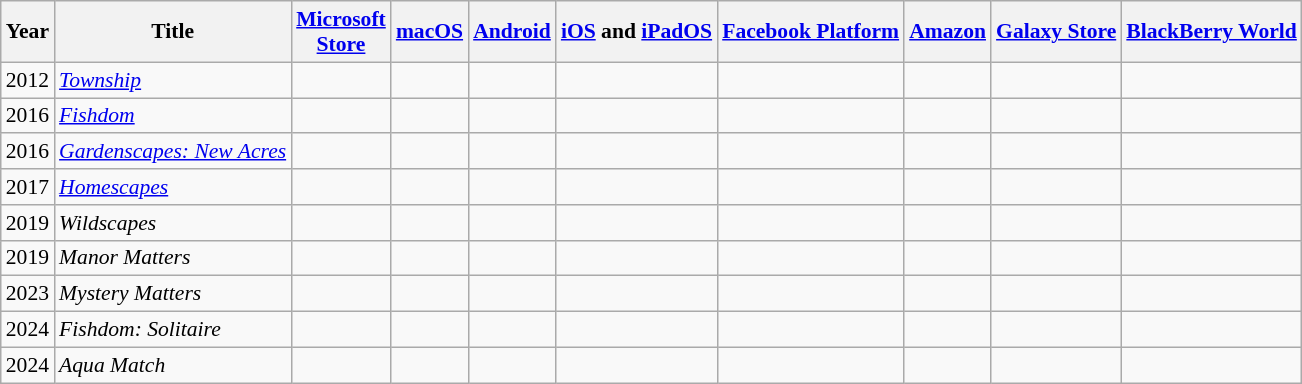<table class="wikitable" style="font-size:90%;">
<tr>
<th>Year</th>
<th>Title</th>
<th><a href='#'>Microsoft <br> Store</a></th>
<th><a href='#'>macOS</a></th>
<th><a href='#'>Android</a></th>
<th><a href='#'>iOS</a> and <a href='#'>iPadOS</a></th>
<th><a href='#'>Facebook Platform</a></th>
<th><a href='#'>Amazon</a></th>
<th><a href='#'>Galaxy Store</a></th>
<th><a href='#'>BlackBerry World</a></th>
</tr>
<tr>
<td>2012</td>
<td><em><a href='#'>Township</a></em></td>
<td></td>
<td></td>
<td></td>
<td></td>
<td></td>
<td></td>
<td></td>
<td></td>
</tr>
<tr>
<td>2016</td>
<td><em><a href='#'>Fishdom</a></em></td>
<td></td>
<td></td>
<td></td>
<td></td>
<td></td>
<td></td>
<td></td>
<td></td>
</tr>
<tr>
<td>2016</td>
<td><em><a href='#'>Gardenscapes: New Acres</a></em></td>
<td></td>
<td></td>
<td></td>
<td></td>
<td></td>
<td></td>
<td></td>
<td></td>
</tr>
<tr>
<td>2017</td>
<td><em><a href='#'>Homescapes</a></em></td>
<td></td>
<td></td>
<td></td>
<td></td>
<td></td>
<td></td>
<td></td>
<td></td>
</tr>
<tr>
<td>2019</td>
<td><em>Wildscapes</em></td>
<td></td>
<td></td>
<td></td>
<td></td>
<td></td>
<td></td>
<td></td>
<td></td>
</tr>
<tr>
<td>2019</td>
<td><em>Manor Matters</em></td>
<td></td>
<td></td>
<td></td>
<td></td>
<td></td>
<td></td>
<td></td>
<td></td>
</tr>
<tr>
<td>2023</td>
<td><em>Mystery Matters</em></td>
<td></td>
<td></td>
<td></td>
<td></td>
<td></td>
<td></td>
<td></td>
<td></td>
</tr>
<tr>
<td>2024</td>
<td><em>Fishdom: Solitaire</em></td>
<td></td>
<td></td>
<td></td>
<td></td>
<td></td>
<td></td>
<td></td>
<td></td>
</tr>
<tr>
<td>2024</td>
<td><em>Aqua Match</em></td>
<td></td>
<td></td>
<td></td>
<td></td>
<td></td>
<td></td>
<td></td>
<td></td>
</tr>
</table>
